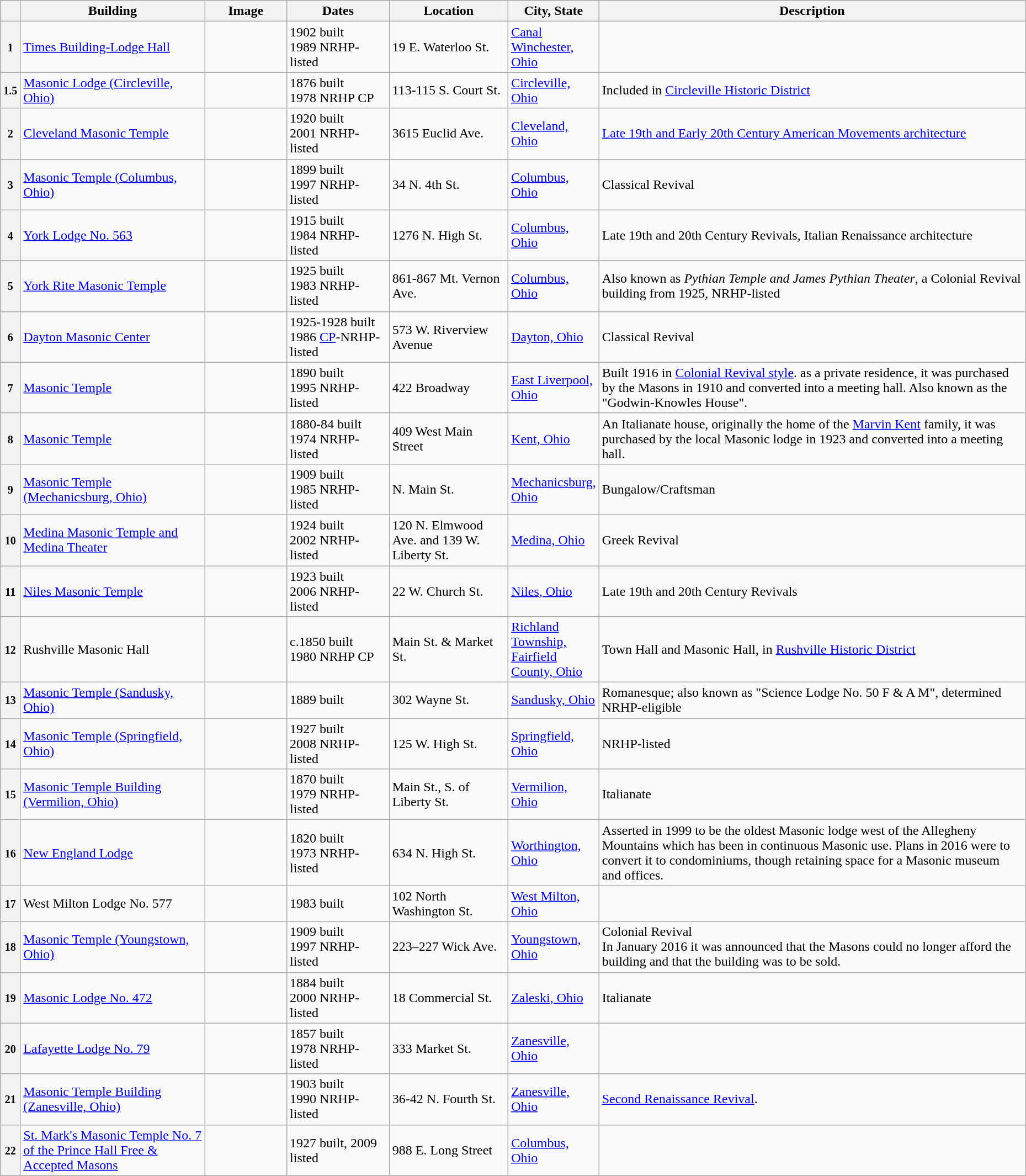<table class="wikitable sortable" style="width:98%">
<tr>
<th></th>
<th width = 18%><strong>Building</strong></th>
<th width = 8% class="unsortable"><strong>Image</strong></th>
<th width = 10%><strong>Dates</strong></th>
<th><strong>Location</strong></th>
<th width = 8%><strong>City, State</strong></th>
<th class="unsortable"><strong>Description</strong></th>
</tr>
<tr ->
<th><small>1</small></th>
<td><a href='#'>Times Building-Lodge Hall</a></td>
<td></td>
<td>1902 built<br>1989 NRHP-listed</td>
<td>19 E. Waterloo St.<br><small></small></td>
<td><a href='#'>Canal Winchester, Ohio</a></td>
<td></td>
</tr>
<tr ->
<th><small>1.5</small></th>
<td><a href='#'>Masonic Lodge (Circleville, Ohio)</a></td>
<td></td>
<td>1876 built<br>1978 NRHP CP</td>
<td>113-115 S. Court St.<br></td>
<td><a href='#'>Circleville, Ohio</a></td>
<td>Included in <a href='#'>Circleville Historic District</a></td>
</tr>
<tr ->
<th><small>2</small></th>
<td><a href='#'>Cleveland Masonic Temple</a></td>
<td></td>
<td>1920 built<br>2001 NRHP-listed</td>
<td>3615 Euclid Ave.<br><small></small></td>
<td><a href='#'>Cleveland, Ohio</a></td>
<td><a href='#'>Late 19th and Early 20th Century American Movements architecture</a></td>
</tr>
<tr ->
<th><small>3</small></th>
<td><a href='#'>Masonic Temple (Columbus, Ohio)</a></td>
<td></td>
<td>1899 built<br>1997 NRHP-listed</td>
<td>34 N. 4th St.<br><small></small></td>
<td><a href='#'>Columbus, Ohio</a></td>
<td>Classical Revival</td>
</tr>
<tr ->
<th><small>4</small></th>
<td><a href='#'>York Lodge No. 563</a></td>
<td></td>
<td>1915 built<br>1984 NRHP-listed</td>
<td>1276 N. High St.<br><small></small></td>
<td><a href='#'>Columbus, Ohio</a></td>
<td>Late 19th and 20th Century Revivals, Italian Renaissance architecture</td>
</tr>
<tr ->
<th><small>5</small></th>
<td><a href='#'>York Rite Masonic Temple</a></td>
<td></td>
<td>1925 built<br>1983 NRHP-listed</td>
<td>861-867 Mt. Vernon Ave.<br><small></small></td>
<td><a href='#'>Columbus, Ohio</a></td>
<td>Also known as <em>Pythian Temple and James Pythian Theater</em>, a Colonial Revival building from 1925, NRHP-listed</td>
</tr>
<tr ->
<th><small>6</small></th>
<td><a href='#'>Dayton Masonic Center</a></td>
<td></td>
<td>1925-1928 built<br>1986 <a href='#'>CP</a>-NRHP-listed</td>
<td>573 W. Riverview Avenue<br><small></small></td>
<td><a href='#'>Dayton, Ohio</a></td>
<td>Classical Revival</td>
</tr>
<tr ->
<th><small>7</small></th>
<td><a href='#'>Masonic Temple</a></td>
<td></td>
<td>1890 built<br>1995 NRHP-listed</td>
<td>422 Broadway<br><small></small></td>
<td><a href='#'>East Liverpool, Ohio</a></td>
<td>Built 1916 in <a href='#'>Colonial Revival style</a>. as a private residence, it was purchased by the Masons in 1910 and converted into a meeting hall.  Also known as the "Godwin-Knowles House".</td>
</tr>
<tr ->
<th><small>8</small></th>
<td><a href='#'>Masonic Temple</a></td>
<td></td>
<td>1880-84 built<br>1974 NRHP-listed</td>
<td>409 West Main Street<br><small></small></td>
<td><a href='#'>Kent, Ohio</a></td>
<td>An Italianate house, originally the home of the <a href='#'>Marvin Kent</a> family, it was purchased by the local Masonic lodge in 1923 and converted into a meeting hall.</td>
</tr>
<tr ->
<th><small>9</small></th>
<td><a href='#'>Masonic Temple (Mechanicsburg, Ohio)</a></td>
<td></td>
<td>1909 built<br>1985 NRHP-listed</td>
<td>N. Main St.<br><small></small></td>
<td><a href='#'>Mechanicsburg, Ohio</a></td>
<td>Bungalow/Craftsman</td>
</tr>
<tr ->
<th><small>10</small></th>
<td><a href='#'>Medina Masonic Temple and Medina Theater</a></td>
<td></td>
<td>1924 built<br>2002 NRHP-listed</td>
<td>120 N. Elmwood Ave. and 139 W. Liberty St.<br><small></small></td>
<td><a href='#'>Medina, Ohio</a></td>
<td>Greek Revival</td>
</tr>
<tr ->
<th><small>11</small></th>
<td><a href='#'>Niles Masonic Temple</a></td>
<td></td>
<td>1923 built<br>2006 NRHP-listed</td>
<td>22 W. Church St.<br><small></small></td>
<td><a href='#'>Niles, Ohio</a></td>
<td>Late 19th and 20th Century Revivals</td>
</tr>
<tr ->
<th><small>12</small></th>
<td>Rushville Masonic Hall</td>
<td></td>
<td>c.1850 built<br>1980 NRHP CP</td>
<td>Main St. & Market St.<br><small></small></td>
<td><a href='#'>Richland Township, Fairfield County, Ohio</a></td>
<td>Town Hall and Masonic Hall, in <a href='#'>Rushville Historic District</a></td>
</tr>
<tr ->
<th><small>13</small></th>
<td><a href='#'>Masonic Temple (Sandusky, Ohio)</a></td>
<td></td>
<td>1889 built</td>
<td>302 Wayne St.<br><small></small></td>
<td><a href='#'>Sandusky, Ohio</a></td>
<td>Romanesque; also known as "Science Lodge No. 50 F & A M", determined NRHP-eligible</td>
</tr>
<tr ->
<th><small>14</small></th>
<td><a href='#'>Masonic Temple (Springfield, Ohio)</a></td>
<td></td>
<td>1927 built<br>2008 NRHP-listed</td>
<td>125 W. High St.<br><small></small></td>
<td><a href='#'>Springfield, Ohio</a></td>
<td>NRHP-listed</td>
</tr>
<tr ->
<th><small>15</small></th>
<td><a href='#'>Masonic Temple Building (Vermilion, Ohio)</a></td>
<td></td>
<td>1870 built<br>1979 NRHP-listed</td>
<td>Main St., S. of Liberty St.<br><small></small></td>
<td><a href='#'>Vermilion, Ohio</a></td>
<td>Italianate</td>
</tr>
<tr ->
<th><small>16</small></th>
<td><a href='#'>New England Lodge</a></td>
<td></td>
<td>1820 built<br>1973 NRHP-listed</td>
<td>634 N. High St.<br><small></small></td>
<td><a href='#'>Worthington, Ohio</a></td>
<td>Asserted in 1999 to be the oldest Masonic lodge west of the Allegheny Mountains which has been in continuous Masonic use. Plans in 2016 were to convert it to condominiums, though retaining space for a Masonic museum and offices.</td>
</tr>
<tr>
<th><small>17</small></th>
<td>West Milton Lodge No. 577</td>
<td></td>
<td>1983 built</td>
<td>102 North Washington St.<br><small></small></td>
<td><a href='#'>West Milton, Ohio</a></td>
<td></td>
</tr>
<tr ->
<th><small>18</small></th>
<td><a href='#'>Masonic Temple (Youngstown, Ohio)</a></td>
<td></td>
<td>1909 built<br>1997 NRHP-listed</td>
<td>223–227 Wick Ave.<br><small></small></td>
<td><a href='#'>Youngstown, Ohio</a></td>
<td>Colonial Revival<br>In January 2016 it was announced that the Masons could no longer afford the building and that the building was to be sold.</td>
</tr>
<tr ->
<th><small>19</small></th>
<td><a href='#'>Masonic Lodge No. 472</a></td>
<td></td>
<td>1884 built<br>2000 NRHP-listed</td>
<td>18 Commercial St.<br><small></small></td>
<td><a href='#'>Zaleski, Ohio</a></td>
<td>Italianate</td>
</tr>
<tr ->
<th><small>20</small></th>
<td><a href='#'>Lafayette Lodge No. 79</a></td>
<td></td>
<td>1857 built<br>1978 NRHP-listed</td>
<td>333 Market St.<br><small></small></td>
<td><a href='#'>Zanesville, Ohio</a></td>
<td></td>
</tr>
<tr ->
<th><small>21</small></th>
<td><a href='#'>Masonic Temple Building (Zanesville, Ohio)</a></td>
<td></td>
<td>1903 built<br>1990 NRHP-listed</td>
<td>36-42 N. Fourth St.<br><small></small></td>
<td><a href='#'>Zanesville, Ohio</a></td>
<td><a href='#'>Second Renaissance Revival</a>.</td>
</tr>
<tr ->
<th><small>22</small></th>
<td><a href='#'>St. Mark's Masonic Temple No. 7 of the Prince Hall Free & Accepted Masons</a></td>
<td></td>
<td>1927 built, 2009 listed</td>
<td>988 E. Long Street</td>
<td><a href='#'>Columbus, Ohio</a></td>
<td></td>
</tr>
</table>
